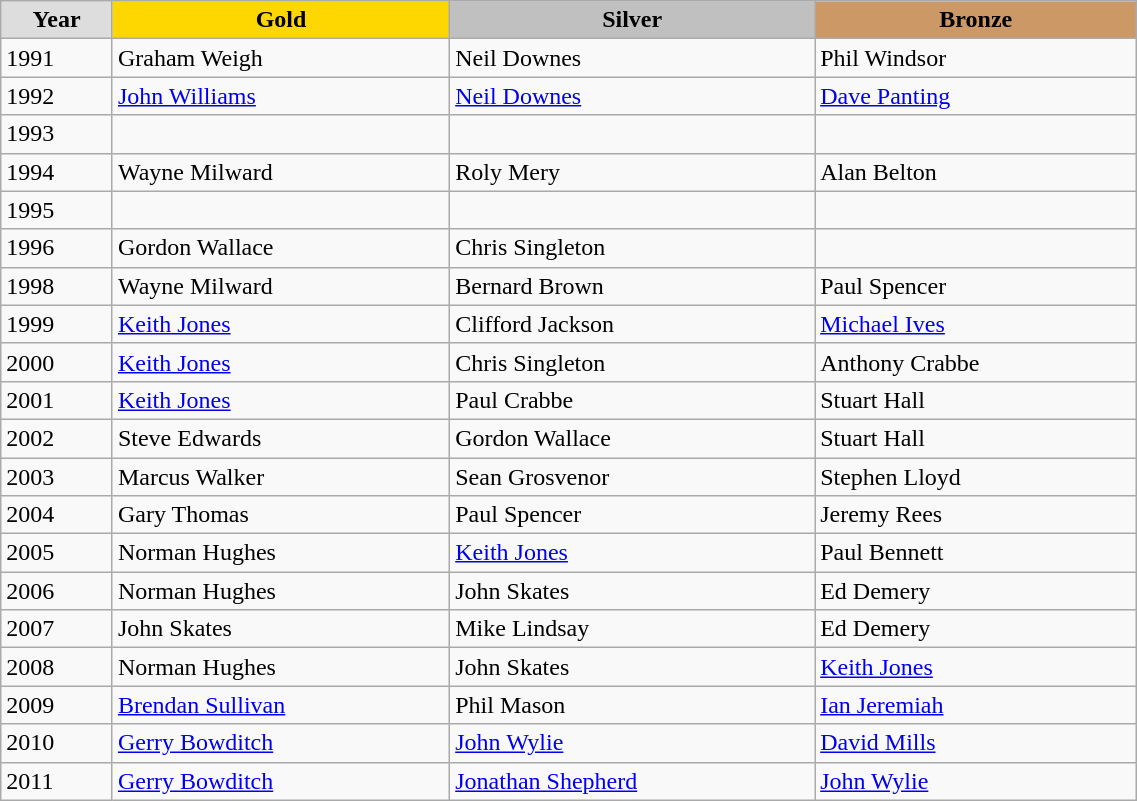<table class="wikitable" style="width: 60%; text-align:left;">
<tr>
<td style="background:#DDDDDD; font-weight:bold; text-align:center;">Year</td>
<td style="background:gold; font-weight:bold; text-align:center;">Gold</td>
<td style="background:silver; font-weight:bold; text-align:center;">Silver</td>
<td style="background:#cc9966; font-weight:bold; text-align:center;">Bronze</td>
</tr>
<tr>
<td>1991</td>
<td>Graham Weigh</td>
<td>Neil Downes</td>
<td>Phil Windsor</td>
</tr>
<tr>
<td>1992</td>
<td><a href='#'>John Williams</a></td>
<td><a href='#'>Neil Downes</a></td>
<td><a href='#'>Dave Panting</a></td>
</tr>
<tr>
<td>1993</td>
<td></td>
<td></td>
<td></td>
</tr>
<tr>
<td>1994</td>
<td>Wayne Milward</td>
<td>Roly Mery</td>
<td>Alan Belton</td>
</tr>
<tr>
<td>1995</td>
<td></td>
<td></td>
<td></td>
</tr>
<tr>
<td>1996</td>
<td>Gordon Wallace</td>
<td>Chris Singleton</td>
<td></td>
</tr>
<tr>
<td>1998</td>
<td>Wayne Milward</td>
<td>Bernard Brown</td>
<td>Paul Spencer</td>
</tr>
<tr>
<td>1999</td>
<td><a href='#'>Keith Jones</a></td>
<td>Clifford Jackson</td>
<td><a href='#'>Michael Ives</a></td>
</tr>
<tr>
<td>2000</td>
<td><a href='#'>Keith Jones</a></td>
<td>Chris Singleton</td>
<td>Anthony Crabbe</td>
</tr>
<tr>
<td>2001</td>
<td><a href='#'>Keith Jones</a></td>
<td>Paul Crabbe</td>
<td>Stuart Hall</td>
</tr>
<tr>
<td>2002</td>
<td>Steve Edwards</td>
<td>Gordon Wallace</td>
<td>Stuart Hall</td>
</tr>
<tr>
<td>2003</td>
<td>Marcus Walker</td>
<td>Sean Grosvenor</td>
<td>Stephen Lloyd</td>
</tr>
<tr>
<td>2004</td>
<td>Gary Thomas</td>
<td>Paul Spencer</td>
<td>Jeremy Rees</td>
</tr>
<tr>
<td>2005</td>
<td>Norman Hughes</td>
<td><a href='#'>Keith Jones</a></td>
<td>Paul Bennett</td>
</tr>
<tr>
<td>2006</td>
<td>Norman Hughes</td>
<td>John Skates</td>
<td>Ed Demery</td>
</tr>
<tr>
<td>2007</td>
<td>John Skates</td>
<td>Mike Lindsay</td>
<td>Ed Demery</td>
</tr>
<tr>
<td>2008</td>
<td>Norman Hughes</td>
<td>John Skates</td>
<td><a href='#'>Keith Jones</a></td>
</tr>
<tr>
<td>2009</td>
<td><a href='#'>Brendan Sullivan</a></td>
<td>Phil Mason</td>
<td><a href='#'>Ian Jeremiah</a></td>
</tr>
<tr>
<td>2010</td>
<td><a href='#'>Gerry Bowditch</a></td>
<td><a href='#'>John Wylie</a></td>
<td><a href='#'>David Mills</a></td>
</tr>
<tr>
<td>2011</td>
<td><a href='#'>Gerry Bowditch</a></td>
<td><a href='#'>Jonathan Shepherd</a></td>
<td><a href='#'>John Wylie</a></td>
</tr>
</table>
